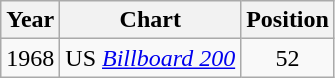<table class="wikitable">
<tr>
<th>Year</th>
<th>Chart</th>
<th>Position</th>
</tr>
<tr>
<td>1968</td>
<td>US <em><a href='#'>Billboard 200</a></em></td>
<td style="text-align:center;">52</td>
</tr>
</table>
